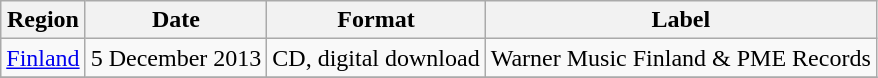<table class=wikitable>
<tr>
<th>Region</th>
<th>Date</th>
<th>Format</th>
<th>Label</th>
</tr>
<tr>
<td><a href='#'>Finland</a></td>
<td>5 December 2013</td>
<td>CD, digital download</td>
<td>Warner Music Finland & PME Records</td>
</tr>
<tr>
</tr>
</table>
